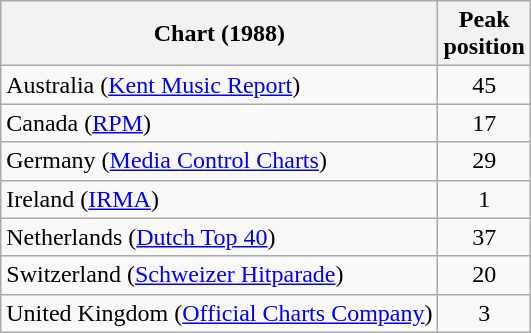<table class="wikitable sortable">
<tr>
<th>Chart (1988)</th>
<th style="text-align:center;">Peak<br>position</th>
</tr>
<tr>
<td>Australia (<a href='#'>Kent Music Report</a>)</td>
<td style="text-align:center;">45</td>
</tr>
<tr>
<td>Canada (<a href='#'>RPM</a>)</td>
<td style="text-align:center;">17</td>
</tr>
<tr>
<td>Germany (<a href='#'>Media Control Charts</a>)</td>
<td style="text-align:center;">29</td>
</tr>
<tr>
<td>Ireland (<a href='#'>IRMA</a>)</td>
<td style="text-align:center;">1</td>
</tr>
<tr>
<td>Netherlands (<a href='#'>Dutch Top 40</a>)</td>
<td style="text-align:center;">37</td>
</tr>
<tr>
<td>Switzerland (<a href='#'>Schweizer Hitparade</a>)</td>
<td style="text-align:center;">20</td>
</tr>
<tr>
<td>United Kingdom (<a href='#'>Official Charts Company</a>)</td>
<td style="text-align:center;">3</td>
</tr>
</table>
